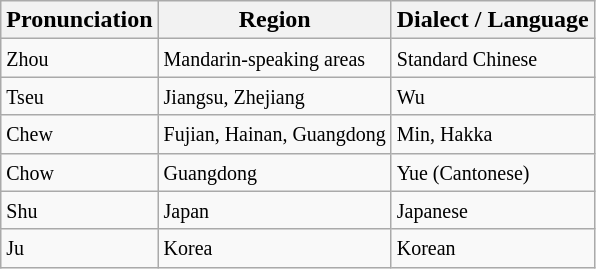<table class="wikitable">
<tr>
<th>Pronunciation</th>
<th>Region</th>
<th>Dialect / Language</th>
</tr>
<tr>
<td><small>Zhou</small></td>
<td><small>Mandarin-speaking areas</small></td>
<td><small>Standard Chinese</small></td>
</tr>
<tr>
<td><small>Tseu</small></td>
<td><small>Jiangsu, Zhejiang</small></td>
<td><small>Wu</small></td>
</tr>
<tr>
<td><small>Chew</small></td>
<td><small>Fujian, Hainan, Guangdong</small></td>
<td><small>Min, Hakka</small></td>
</tr>
<tr>
<td><small>Chow</small></td>
<td><small>Guangdong</small></td>
<td><small>Yue (Cantonese)</small></td>
</tr>
<tr>
<td><small>Shu</small></td>
<td><small>Japan</small></td>
<td><small>Japanese</small></td>
</tr>
<tr>
<td><small>Ju</small></td>
<td><small>Korea</small></td>
<td><small>Korean</small></td>
</tr>
</table>
